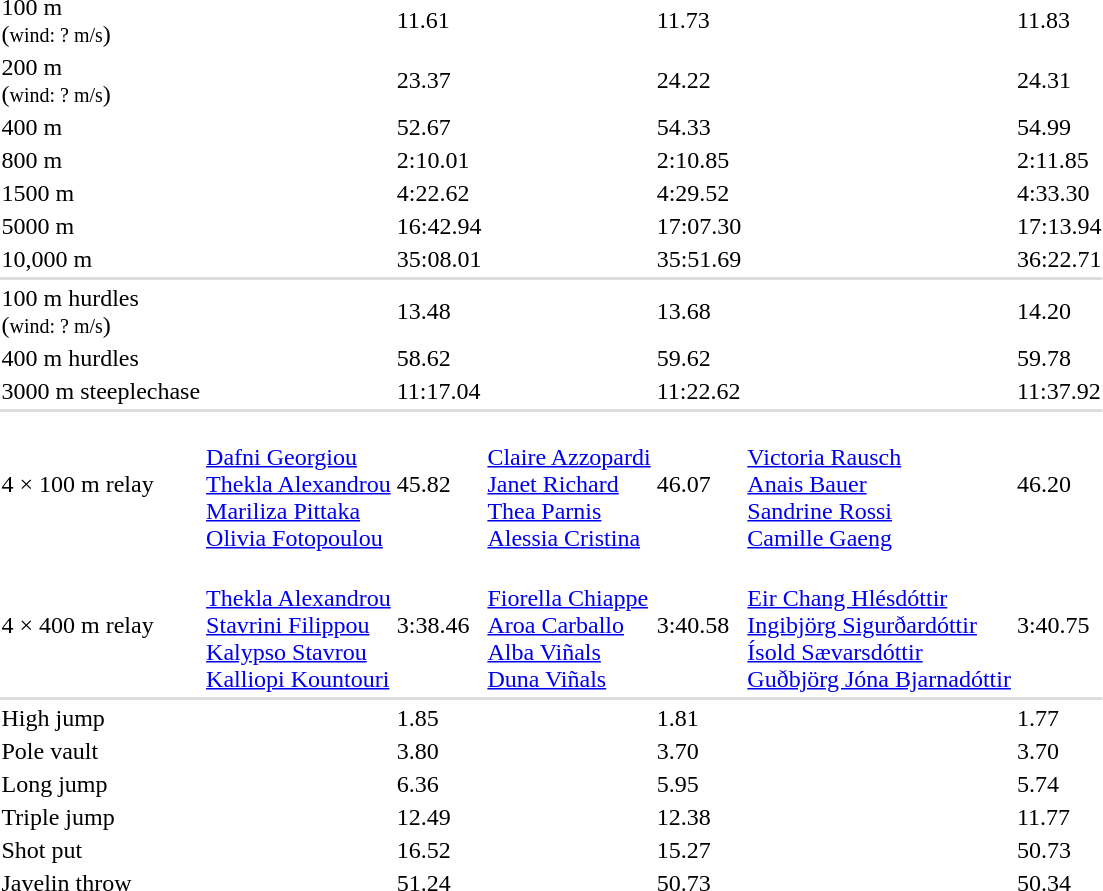<table>
<tr>
<td>100 m<br>(<small>wind: ? m/s</small>)</td>
<td></td>
<td>11.61</td>
<td></td>
<td>11.73</td>
<td></td>
<td>11.83</td>
</tr>
<tr>
<td>200 m<br>(<small>wind: ? m/s</small>)</td>
<td></td>
<td>23.37</td>
<td></td>
<td>24.22</td>
<td></td>
<td>24.31</td>
</tr>
<tr>
<td>400 m</td>
<td></td>
<td>52.67</td>
<td></td>
<td>54.33</td>
<td></td>
<td>54.99</td>
</tr>
<tr>
<td>800 m</td>
<td></td>
<td>2:10.01</td>
<td></td>
<td>2:10.85</td>
<td></td>
<td>2:11.85</td>
</tr>
<tr>
<td>1500 m</td>
<td></td>
<td>4:22.62</td>
<td></td>
<td>4:29.52</td>
<td></td>
<td>4:33.30</td>
</tr>
<tr>
<td>5000 m</td>
<td></td>
<td>16:42.94</td>
<td></td>
<td>17:07.30</td>
<td></td>
<td>17:13.94</td>
</tr>
<tr>
<td>10,000 m</td>
<td></td>
<td>35:08.01</td>
<td></td>
<td>35:51.69</td>
<td></td>
<td>36:22.71</td>
</tr>
<tr bgcolor=#dddddd>
<td colspan=7></td>
</tr>
<tr>
<td>100 m hurdles<br>(<small>wind: ? m/s</small>)</td>
<td></td>
<td>13.48</td>
<td></td>
<td>13.68</td>
<td></td>
<td>14.20</td>
</tr>
<tr>
<td>400 m hurdles</td>
<td></td>
<td>58.62</td>
<td></td>
<td>59.62</td>
<td></td>
<td>59.78</td>
</tr>
<tr>
<td>3000 m steeplechase</td>
<td></td>
<td>11:17.04</td>
<td></td>
<td>11:22.62</td>
<td></td>
<td>11:37.92</td>
</tr>
<tr bgcolor=#dddddd>
<td colspan=7></td>
</tr>
<tr>
<td>4 × 100 m relay</td>
<td><br><a href='#'>Dafni Georgiou</a><br><a href='#'>Thekla Alexandrou</a><br><a href='#'>Mariliza Pittaka</a><br><a href='#'>Olivia Fotopoulou</a></td>
<td>45.82</td>
<td><br><a href='#'>Claire Azzopardi</a><br><a href='#'>Janet Richard</a><br><a href='#'>Thea Parnis</a><br><a href='#'>Alessia Cristina</a></td>
<td>46.07</td>
<td><br><a href='#'>Victoria Rausch</a><br><a href='#'>Anais Bauer</a><br><a href='#'>Sandrine Rossi</a><br><a href='#'>Camille Gaeng</a></td>
<td>46.20</td>
</tr>
<tr>
<td>4 × 400 m relay</td>
<td><br><a href='#'>Thekla Alexandrou</a><br><a href='#'>Stavrini Filippou</a><br><a href='#'>Kalypso Stavrou</a><br><a href='#'>Kalliopi Kountouri</a></td>
<td>3:38.46</td>
<td><br><a href='#'>Fiorella Chiappe</a><br><a href='#'>Aroa Carballo</a><br><a href='#'>Alba Viñals</a><br><a href='#'>Duna Viñals</a></td>
<td>3:40.58</td>
<td><br><a href='#'>Eir Chang Hlésdóttir</a><br><a href='#'>Ingibjörg Sigurðardóttir</a><br><a href='#'>Ísold Sævarsdóttir</a><br><a href='#'>Guðbjörg Jóna Bjarnadóttir</a></td>
<td>3:40.75</td>
</tr>
<tr bgcolor=#dddddd>
<td colspan=7></td>
</tr>
<tr>
<td>High jump</td>
<td></td>
<td>1.85</td>
<td></td>
<td>1.81</td>
<td></td>
<td>1.77</td>
</tr>
<tr>
<td>Pole vault</td>
<td></td>
<td>3.80</td>
<td></td>
<td>3.70</td>
<td></td>
<td>3.70</td>
</tr>
<tr>
<td>Long jump</td>
<td></td>
<td>6.36</td>
<td></td>
<td>5.95</td>
<td></td>
<td>5.74</td>
</tr>
<tr>
<td>Triple jump</td>
<td></td>
<td>12.49</td>
<td></td>
<td>12.38</td>
<td></td>
<td>11.77</td>
</tr>
<tr>
<td>Shot put</td>
<td></td>
<td>16.52 </td>
<td></td>
<td>15.27</td>
<td></td>
<td>50.73</td>
</tr>
<tr>
<td>Javelin throw</td>
<td></td>
<td>51.24</td>
<td></td>
<td>50.73</td>
<td></td>
<td>50.34</td>
</tr>
</table>
